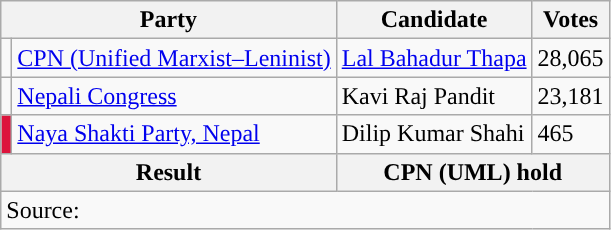<table class="wikitable">
<tr>
<th colspan="2">Party</th>
<th>Candidate</th>
<th>Votes</th>
</tr>
<tr>
<td style="background-color:"></td>
<td><a href='#'>CPN (Unified Marxist–Leninist)</a></td>
<td><a href='#'>Lal Bahadur Thapa</a></td>
<td>28,065</td>
</tr>
<tr>
<td style="background-color:"></td>
<td><a href='#'>Nepali Congress</a></td>
<td>Kavi Raj Pandit</td>
<td>23,181</td>
</tr>
<tr>
<td style="background-color:crimson"></td>
<td><a href='#'>Naya Shakti Party, Nepal</a></td>
<td>Dilip Kumar Shahi</td>
<td>465</td>
</tr>
<tr>
<th colspan="2">Result</th>
<th colspan="2">CPN (UML) hold</th>
</tr>
<tr>
<td colspan="4">Source: </td>
</tr>
</table>
